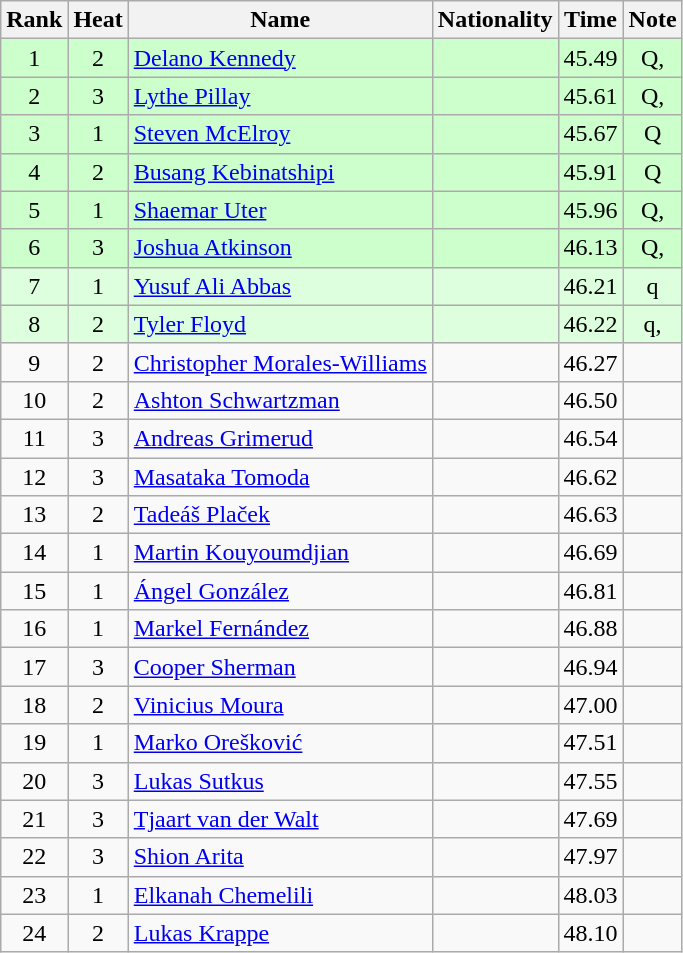<table class="wikitable sortable" style="text-align:center">
<tr>
<th>Rank</th>
<th>Heat</th>
<th>Name</th>
<th>Nationality</th>
<th>Time</th>
<th>Note</th>
</tr>
<tr bgcolor=ccffcc>
<td>1</td>
<td>2</td>
<td align=left><a href='#'>Delano Kennedy</a></td>
<td align=left></td>
<td>45.49</td>
<td>Q, </td>
</tr>
<tr bgcolor=ccffcc>
<td>2</td>
<td>3</td>
<td align=left><a href='#'>Lythe Pillay</a></td>
<td align=left></td>
<td>45.61</td>
<td>Q, </td>
</tr>
<tr bgcolor=ccffcc>
<td>3</td>
<td>1</td>
<td align=left><a href='#'>Steven McElroy</a></td>
<td align=left></td>
<td>45.67</td>
<td>Q</td>
</tr>
<tr bgcolor=ccffcc>
<td>4</td>
<td>2</td>
<td align=left><a href='#'>Busang Kebinatshipi</a></td>
<td align=left></td>
<td>45.91</td>
<td>Q</td>
</tr>
<tr bgcolor=ccffcc>
<td>5</td>
<td>1</td>
<td align=left><a href='#'>Shaemar Uter</a></td>
<td align=left></td>
<td>45.96</td>
<td>Q, </td>
</tr>
<tr bgcolor=ccffcc>
<td>6</td>
<td>3</td>
<td align=left><a href='#'>Joshua Atkinson</a></td>
<td align=left></td>
<td>46.13</td>
<td>Q, </td>
</tr>
<tr bgcolor=ddffdd>
<td>7</td>
<td>1</td>
<td align=left><a href='#'>Yusuf Ali Abbas</a></td>
<td align=left></td>
<td>46.21</td>
<td>q</td>
</tr>
<tr bgcolor=ddffdd>
<td>8</td>
<td>2</td>
<td align=left><a href='#'>Tyler Floyd</a></td>
<td align=left></td>
<td>46.22</td>
<td>q, </td>
</tr>
<tr>
<td>9</td>
<td>2</td>
<td align=left><a href='#'>Christopher Morales-Williams</a></td>
<td align=left></td>
<td>46.27</td>
<td></td>
</tr>
<tr>
<td>10</td>
<td>2</td>
<td align=left><a href='#'>Ashton Schwartzman</a></td>
<td align=left></td>
<td>46.50</td>
<td></td>
</tr>
<tr>
<td>11</td>
<td>3</td>
<td align=left><a href='#'>Andreas Grimerud</a></td>
<td align=left></td>
<td>46.54</td>
<td></td>
</tr>
<tr>
<td>12</td>
<td>3</td>
<td align=left><a href='#'>Masataka Tomoda</a></td>
<td align=left></td>
<td>46.62</td>
<td></td>
</tr>
<tr>
<td>13</td>
<td>2</td>
<td align=left><a href='#'>Tadeáš Plaček</a></td>
<td align=left></td>
<td>46.63</td>
<td></td>
</tr>
<tr>
<td>14</td>
<td>1</td>
<td align=left><a href='#'>Martin Kouyoumdjian</a></td>
<td align=left></td>
<td>46.69</td>
<td></td>
</tr>
<tr>
<td>15</td>
<td>1</td>
<td align=left><a href='#'>Ángel González</a></td>
<td align=left></td>
<td>46.81</td>
<td></td>
</tr>
<tr>
<td>16</td>
<td>1</td>
<td align=left><a href='#'>Markel Fernández</a></td>
<td align=left></td>
<td>46.88</td>
<td></td>
</tr>
<tr>
<td>17</td>
<td>3</td>
<td align=left><a href='#'>Cooper Sherman</a></td>
<td align=left></td>
<td>46.94</td>
<td></td>
</tr>
<tr>
<td>18</td>
<td>2</td>
<td align=left><a href='#'>Vinicius Moura</a></td>
<td align=left></td>
<td>47.00</td>
<td></td>
</tr>
<tr>
<td>19</td>
<td>1</td>
<td align=left><a href='#'>Marko Orešković</a></td>
<td align=left></td>
<td>47.51</td>
<td></td>
</tr>
<tr>
<td>20</td>
<td>3</td>
<td align=left><a href='#'>Lukas Sutkus</a></td>
<td align=left></td>
<td>47.55</td>
<td></td>
</tr>
<tr>
<td>21</td>
<td>3</td>
<td align=left><a href='#'>Tjaart van der Walt</a></td>
<td align=left></td>
<td>47.69</td>
<td></td>
</tr>
<tr>
<td>22</td>
<td>3</td>
<td align=left><a href='#'>Shion Arita</a></td>
<td align=left></td>
<td>47.97</td>
<td></td>
</tr>
<tr>
<td>23</td>
<td>1</td>
<td align=left><a href='#'>Elkanah Chemelili</a></td>
<td align=left></td>
<td>48.03</td>
<td></td>
</tr>
<tr>
<td>24</td>
<td>2</td>
<td align=left><a href='#'>Lukas Krappe</a></td>
<td align=left></td>
<td>48.10</td>
<td></td>
</tr>
</table>
